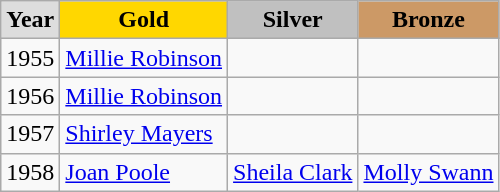<table class="wikitable" style="text-align:left;">
<tr style="text-align:center; font-weight:bold;">
<td style="background:#ddd; ">Year</td>
<td style="background:gold; ">Gold</td>
<td style="background:silver; ">Silver</td>
<td style="background:#c96; ">Bronze</td>
</tr>
<tr>
<td>1955</td>
<td><a href='#'>Millie Robinson</a></td>
<td></td>
<td></td>
</tr>
<tr>
<td>1956</td>
<td><a href='#'>Millie Robinson</a></td>
<td></td>
<td></td>
</tr>
<tr>
<td>1957</td>
<td><a href='#'>Shirley Mayers</a></td>
<td></td>
<td></td>
</tr>
<tr>
<td>1958</td>
<td><a href='#'>Joan Poole</a></td>
<td><a href='#'>Sheila Clark</a></td>
<td><a href='#'>Molly Swann</a></td>
</tr>
</table>
